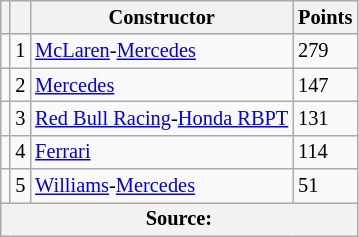<table class="wikitable" style="font-size: 85%;">
<tr>
<th scope="col"></th>
<th scope="col"></th>
<th scope="col">Constructor</th>
<th scope="col">Points</th>
</tr>
<tr>
<td align="left"></td>
<td align="center">1</td>
<td> <a href='#'>McLaren</a>-<a href='#'>Mercedes</a></td>
<td align="left">279</td>
</tr>
<tr>
<td align="left"></td>
<td align="center">2</td>
<td> <a href='#'>Mercedes</a></td>
<td align="left">147</td>
</tr>
<tr>
<td align="left"></td>
<td align="center">3</td>
<td> <a href='#'>Red Bull Racing</a>-<a href='#'>Honda RBPT</a></td>
<td align="left">131</td>
</tr>
<tr>
<td align="left"></td>
<td align="center">4</td>
<td> <a href='#'>Ferrari</a></td>
<td align="left">114</td>
</tr>
<tr>
<td align="left"></td>
<td align="center">5</td>
<td> <a href='#'>Williams</a>-<a href='#'>Mercedes</a></td>
<td align="left">51</td>
</tr>
<tr>
<th colspan=4>Source:</th>
</tr>
</table>
